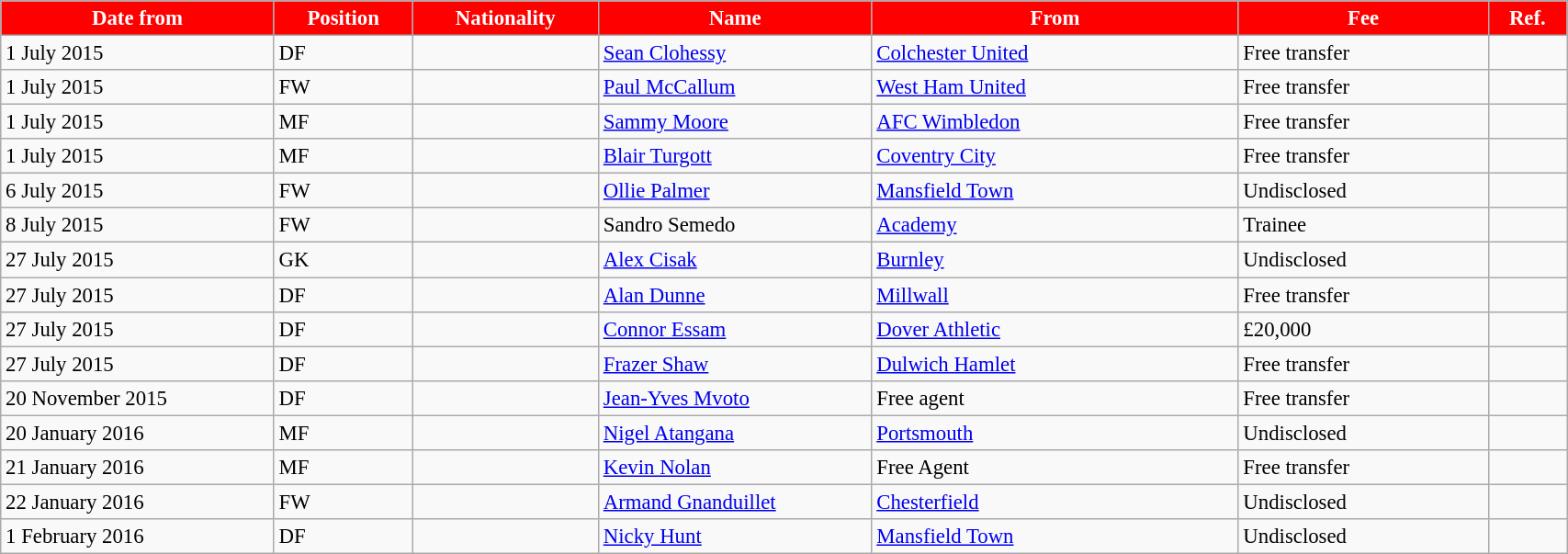<table class="wikitable sortable" style="width:90%; text-align:center; font-size:95%; text-align:left">
<tr>
<th style="background:#FF0000; color:#FFFFFF; width:110px;">Date from</th>
<th style="background:#FF0000; color:#FFFFFF; width:50px;">Position</th>
<th style="background:#FF0000; color:#FFFFFF; width:25px;">Nationality</th>
<th style="background:#FF0000; color:#FFFFFF; width:110px;">Name</th>
<th style="background:#FF0000; color:#FFFFFF; width:150px;">From</th>
<th style="background:#FF0000; color:#FFFFFF; width:100px;">Fee</th>
<th style="background:#FF0000; color:#FFFFFF; width:25px;">Ref.</th>
</tr>
<tr>
<td>1 July 2015</td>
<td>DF</td>
<td></td>
<td><a href='#'>Sean Clohessy</a></td>
<td> <a href='#'>Colchester United</a></td>
<td>Free transfer</td>
<td></td>
</tr>
<tr>
<td>1 July 2015</td>
<td>FW</td>
<td></td>
<td><a href='#'>Paul McCallum</a></td>
<td> <a href='#'>West Ham United</a></td>
<td>Free transfer</td>
<td></td>
</tr>
<tr>
<td>1 July 2015</td>
<td>MF</td>
<td></td>
<td><a href='#'>Sammy Moore</a></td>
<td>  <a href='#'>AFC Wimbledon</a></td>
<td>Free transfer</td>
<td></td>
</tr>
<tr>
<td>1 July 2015</td>
<td>MF</td>
<td></td>
<td><a href='#'>Blair Turgott</a></td>
<td> <a href='#'>Coventry City</a></td>
<td>Free transfer</td>
<td></td>
</tr>
<tr>
<td>6 July 2015</td>
<td>FW</td>
<td></td>
<td><a href='#'>Ollie Palmer</a></td>
<td> <a href='#'>Mansfield Town</a></td>
<td>Undisclosed</td>
<td></td>
</tr>
<tr>
<td>8 July 2015</td>
<td>FW</td>
<td></td>
<td>Sandro Semedo</td>
<td><a href='#'>Academy</a></td>
<td>Trainee</td>
<td></td>
</tr>
<tr>
<td>27 July 2015</td>
<td>GK</td>
<td></td>
<td><a href='#'>Alex Cisak</a></td>
<td> <a href='#'>Burnley</a></td>
<td>Undisclosed</td>
<td></td>
</tr>
<tr>
<td>27 July 2015</td>
<td>DF</td>
<td></td>
<td><a href='#'>Alan Dunne</a></td>
<td>  <a href='#'>Millwall</a></td>
<td>Free transfer</td>
<td></td>
</tr>
<tr>
<td>27 July 2015</td>
<td>DF</td>
<td></td>
<td><a href='#'>Connor Essam</a></td>
<td>  <a href='#'>Dover Athletic</a></td>
<td>£20,000</td>
<td></td>
</tr>
<tr>
<td>27 July 2015</td>
<td>DF</td>
<td></td>
<td><a href='#'>Frazer Shaw</a></td>
<td> <a href='#'>Dulwich Hamlet</a></td>
<td>Free transfer</td>
<td></td>
</tr>
<tr>
<td>20 November 2015</td>
<td>DF</td>
<td></td>
<td><a href='#'>Jean-Yves Mvoto</a></td>
<td>Free agent</td>
<td>Free transfer</td>
<td></td>
</tr>
<tr>
<td>20 January 2016</td>
<td>MF</td>
<td></td>
<td><a href='#'>Nigel Atangana</a></td>
<td> <a href='#'>Portsmouth</a></td>
<td>Undisclosed</td>
<td></td>
</tr>
<tr>
<td>21 January 2016</td>
<td>MF</td>
<td></td>
<td><a href='#'>Kevin Nolan</a></td>
<td>Free Agent</td>
<td>Free transfer</td>
<td></td>
</tr>
<tr>
<td>22 January 2016</td>
<td>FW</td>
<td></td>
<td><a href='#'>Armand Gnanduillet</a></td>
<td> <a href='#'>Chesterfield</a></td>
<td>Undisclosed</td>
<td></td>
</tr>
<tr>
<td>1 February 2016</td>
<td>DF</td>
<td></td>
<td><a href='#'>Nicky Hunt</a></td>
<td> <a href='#'>Mansfield Town</a></td>
<td>Undisclosed</td>
<td></td>
</tr>
</table>
